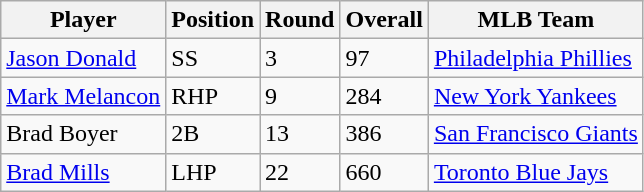<table class="wikitable">
<tr>
<th>Player</th>
<th>Position</th>
<th>Round</th>
<th>Overall</th>
<th>MLB Team</th>
</tr>
<tr>
<td><a href='#'>Jason Donald</a></td>
<td>SS</td>
<td>3</td>
<td>97</td>
<td><a href='#'>Philadelphia Phillies</a></td>
</tr>
<tr>
<td><a href='#'>Mark Melancon</a></td>
<td>RHP</td>
<td>9</td>
<td>284</td>
<td><a href='#'>New York Yankees</a></td>
</tr>
<tr>
<td>Brad Boyer</td>
<td>2B</td>
<td>13</td>
<td>386</td>
<td><a href='#'>San Francisco Giants</a></td>
</tr>
<tr>
<td><a href='#'>Brad Mills</a></td>
<td>LHP</td>
<td>22</td>
<td>660</td>
<td><a href='#'>Toronto Blue Jays</a></td>
</tr>
</table>
